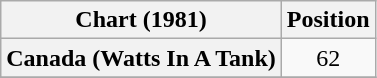<table class="wikitable sortable plainrowheaders" style="text-align:center;">
<tr>
<th>Chart (1981)</th>
<th>Position</th>
</tr>
<tr>
<th scope="row">Canada (Watts In A Tank)</th>
<td>62</td>
</tr>
<tr>
</tr>
</table>
